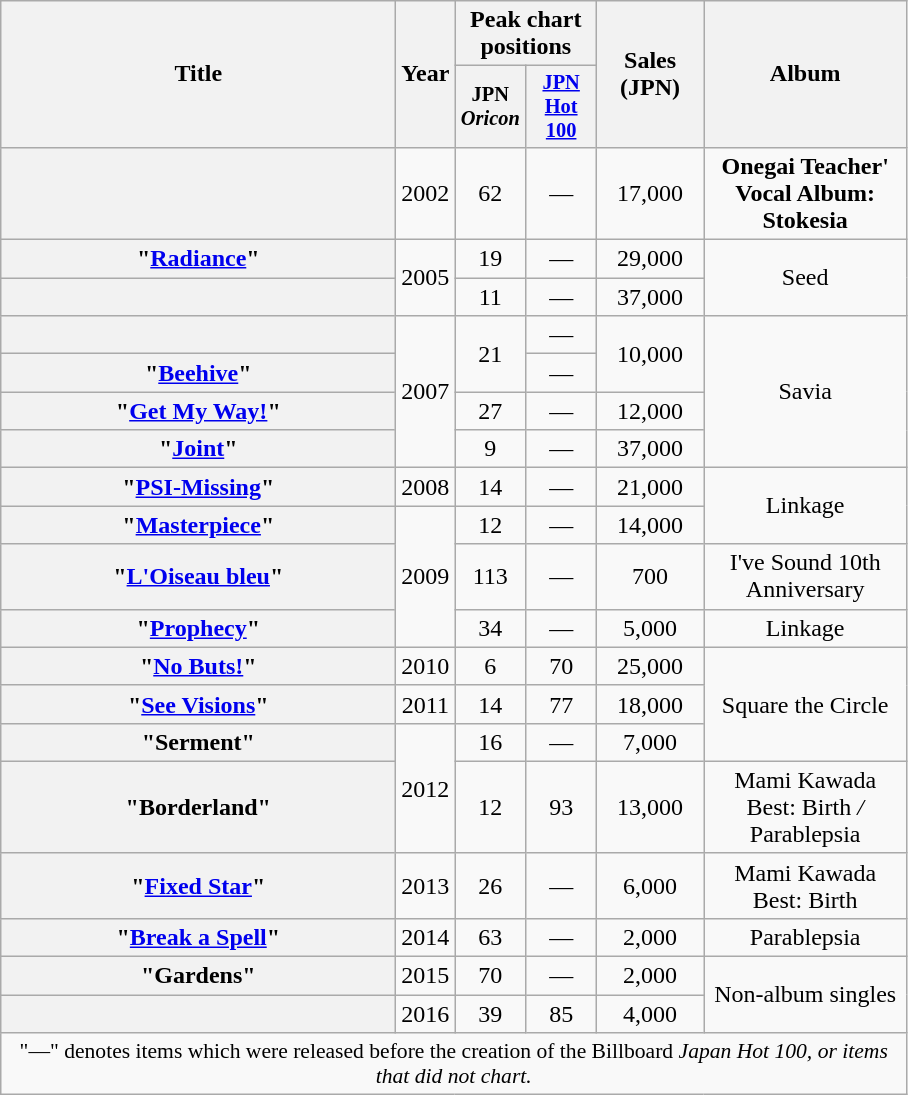<table class="wikitable plainrowheaders" style="text-align:center;">
<tr>
<th scope="col" rowspan="2" style="width:16em;">Title</th>
<th scope="col" rowspan="2" style="width:2em;">Year</th>
<th scope="col" colspan="2">Peak chart positions</th>
<th scope="col" rowspan="2" style="width:4em;">Sales (JPN)</th>
<th scope="col" rowspan="2" style="width:8em;">Album</th>
</tr>
<tr>
<th style="width:3em;font-size:85%">JPN<br><em>Oricon</em><br></th>
<th style="width:3em;font-size:85%"><a href='#'>JPN<br>Hot 100</a><br></th>
</tr>
<tr>
<th scope="row"></th>
<td>2002</td>
<td>62</td>
<td>—</td>
<td>17,000</td>
<td><strong>Onegai Teacher' Vocal Album: Stokesia<em></td>
</tr>
<tr>
<th scope="row">"<a href='#'>Radiance</a>"</th>
<td rowspan="2">2005</td>
<td>19</td>
<td>—</td>
<td>29,000</td>
<td rowspan="2"></em>Seed<em></td>
</tr>
<tr>
<th scope="row"></th>
<td>11</td>
<td>—</td>
<td>37,000</td>
</tr>
<tr>
<th scope="row"></th>
<td rowspan="4">2007</td>
<td rowspan="2">21</td>
<td>—</td>
<td rowspan="2">10,000</td>
<td rowspan="4"></em>Savia<em></td>
</tr>
<tr>
<th scope="row">"<a href='#'>Beehive</a>"</th>
<td>—</td>
</tr>
<tr>
<th scope="row">"<a href='#'>Get My Way!</a>"</th>
<td>27</td>
<td>—</td>
<td>12,000</td>
</tr>
<tr>
<th scope="row">"<a href='#'>Joint</a>"</th>
<td>9</td>
<td>—</td>
<td>37,000</td>
</tr>
<tr>
<th scope="row">"<a href='#'>PSI-Missing</a>"</th>
<td>2008</td>
<td>14</td>
<td>—</td>
<td>21,000</td>
<td rowspan="2"></em>Linkage<em></td>
</tr>
<tr>
<th scope="row">"<a href='#'>Masterpiece</a>"</th>
<td rowspan="3">2009</td>
<td>12</td>
<td>—</td>
<td>14,000</td>
</tr>
<tr>
<th scope="row">"<a href='#'>L'Oiseau bleu</a>"</th>
<td>113</td>
<td>—</td>
<td>700</td>
<td></em>I've Sound 10th Anniversary<em></td>
</tr>
<tr>
<th scope="row">"<a href='#'>Prophecy</a>"</th>
<td>34</td>
<td>—</td>
<td>5,000</td>
<td></em>Linkage<em></td>
</tr>
<tr>
<th scope="row">"<a href='#'>No Buts!</a>"</th>
<td>2010</td>
<td>6</td>
<td>70</td>
<td>25,000</td>
<td rowspan="3"></em>Square the Circle<em></td>
</tr>
<tr>
<th scope="row">"<a href='#'>See Visions</a>"</th>
<td>2011</td>
<td>14</td>
<td>77</td>
<td>18,000</td>
</tr>
<tr>
<th scope="row">"Serment"</th>
<td rowspan="2">2012</td>
<td>16</td>
<td>—</td>
<td>7,000</td>
</tr>
<tr>
<th scope="row">"Borderland"</th>
<td>12</td>
<td>93</td>
<td>13,000</td>
<td></em>Mami Kawada Best: Birth<em> /  </em>Parablepsia<em></td>
</tr>
<tr>
<th scope="row">"<a href='#'>Fixed Star</a>"</th>
<td>2013</td>
<td>26</td>
<td>—</td>
<td>6,000</td>
<td></em>Mami Kawada Best: Birth<em></td>
</tr>
<tr>
<th scope="row">"<a href='#'>Break a Spell</a>"</th>
<td>2014</td>
<td>63</td>
<td>—</td>
<td>2,000</td>
<td></em>Parablepsia<em></td>
</tr>
<tr>
<th scope="row">"Gardens"</th>
<td rowspan="1">2015</td>
<td>70</td>
<td>—</td>
<td>2,000</td>
<td rowspan="2">Non-album singles</td>
</tr>
<tr>
<th scope="row"></th>
<td rowspan="1">2016</td>
<td>39</td>
<td>85</td>
<td>4,000</td>
</tr>
<tr>
<td colspan="12" align="center" style="font-size:90%;">"—" denotes items which were released before the creation of the </em>Billboard<em> Japan Hot 100, or items that did not chart.</td>
</tr>
</table>
